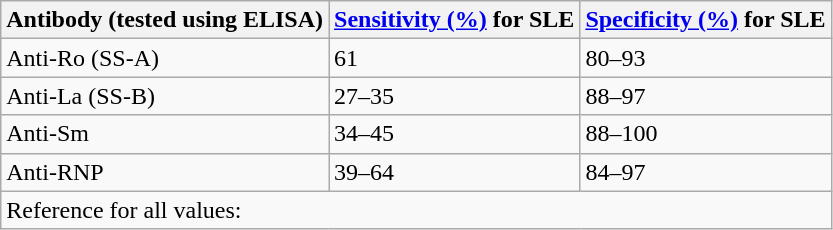<table class="wikitable">
<tr>
<th>Antibody (tested using ELISA)</th>
<th><a href='#'>Sensitivity (%)</a> for SLE</th>
<th><a href='#'>Specificity (%)</a> for SLE</th>
</tr>
<tr>
<td>Anti-Ro (SS-A)</td>
<td>61</td>
<td>80–93</td>
</tr>
<tr>
<td>Anti-La (SS-B)</td>
<td>27–35</td>
<td>88–97</td>
</tr>
<tr>
<td>Anti-Sm</td>
<td>34–45</td>
<td>88–100</td>
</tr>
<tr>
<td>Anti-RNP</td>
<td>39–64</td>
<td>84–97</td>
</tr>
<tr>
<td colspan=3><span>Reference for all values:</span></td>
</tr>
</table>
